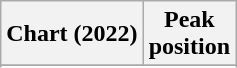<table class="wikitable sortable plainrowheaders" style="text-align:center">
<tr>
<th scope="col">Chart (2022)</th>
<th scope="col">Peak<br>position</th>
</tr>
<tr>
</tr>
<tr>
</tr>
<tr>
</tr>
<tr>
</tr>
</table>
